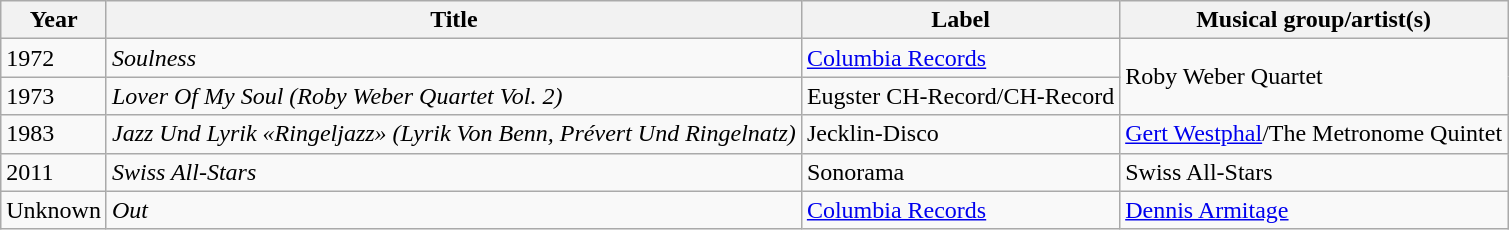<table class="wikitable sortable">
<tr>
<th>Year</th>
<th>Title</th>
<th>Label</th>
<th>Musical group/artist(s)</th>
</tr>
<tr>
<td>1972</td>
<td><em>Soulness</em></td>
<td><a href='#'>Columbia Records</a></td>
<td rowspan="2">Roby Weber Quartet</td>
</tr>
<tr>
<td>1973</td>
<td><em>Lover Of My Soul (Roby Weber Quartet Vol. 2)</em></td>
<td>Eugster CH-Record/CH-Record</td>
</tr>
<tr>
<td>1983</td>
<td><em>Jazz Und Lyrik «Ringeljazz» (Lyrik Von Benn, Prévert Und Ringelnatz)</em></td>
<td>Jecklin-Disco</td>
<td><a href='#'>Gert Westphal</a>/The Metronome Quintet</td>
</tr>
<tr>
<td>2011</td>
<td><em>Swiss All-Stars </em></td>
<td>Sonorama</td>
<td>Swiss All-Stars</td>
</tr>
<tr>
<td>Unknown</td>
<td><em>Out</em></td>
<td><a href='#'>Columbia Records</a></td>
<td><a href='#'>Dennis Armitage</a></td>
</tr>
</table>
